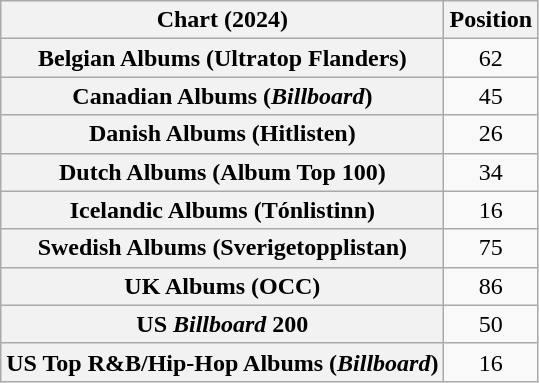<table class="wikitable sortable plainrowheaders" style="text-align:center">
<tr>
<th scope="col">Chart (2024)</th>
<th scope="col">Position</th>
</tr>
<tr>
<th scope="row">Belgian Albums (Ultratop Flanders)</th>
<td>62</td>
</tr>
<tr>
<th scope="row">Canadian Albums (<em>Billboard</em>)</th>
<td>45</td>
</tr>
<tr>
<th scope="row">Danish Albums (Hitlisten)</th>
<td>26</td>
</tr>
<tr>
<th scope="row">Dutch Albums (Album Top 100)</th>
<td>34</td>
</tr>
<tr>
<th scope="row">Icelandic Albums (Tónlistinn)</th>
<td>16</td>
</tr>
<tr>
<th scope="row">Swedish Albums (Sverigetopplistan)</th>
<td>75</td>
</tr>
<tr>
<th scope="row">UK Albums (OCC)</th>
<td>86</td>
</tr>
<tr>
<th scope="row">US <em>Billboard</em> 200</th>
<td>50</td>
</tr>
<tr>
<th scope="row">US Top R&B/Hip-Hop Albums (<em>Billboard</em>)</th>
<td>16</td>
</tr>
</table>
